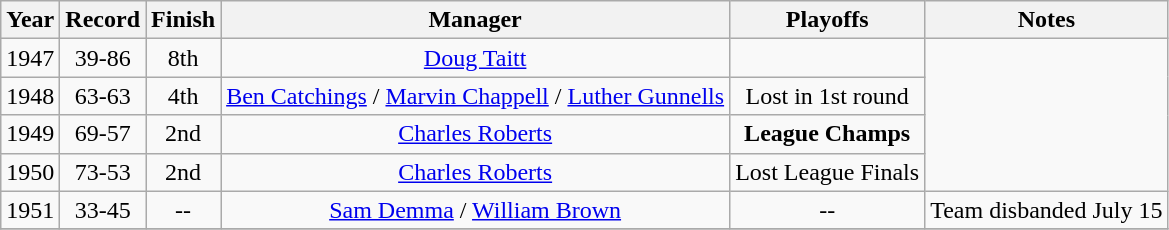<table class="wikitable" style="text-align:center">
<tr>
<th>Year</th>
<th>Record</th>
<th>Finish</th>
<th>Manager</th>
<th>Playoffs</th>
<th>Notes</th>
</tr>
<tr>
<td>1947</td>
<td>39-86</td>
<td>8th</td>
<td><a href='#'>Doug Taitt</a></td>
<td></td>
</tr>
<tr>
<td>1948</td>
<td>63-63</td>
<td>4th</td>
<td><a href='#'>Ben Catchings</a> / <a href='#'>Marvin Chappell</a> / <a href='#'>Luther Gunnells</a></td>
<td>Lost in 1st round</td>
</tr>
<tr>
<td>1949</td>
<td>69-57</td>
<td>2nd</td>
<td><a href='#'>Charles Roberts</a></td>
<td><strong>League Champs</strong></td>
</tr>
<tr>
<td>1950</td>
<td>73-53</td>
<td>2nd</td>
<td><a href='#'>Charles Roberts</a></td>
<td>Lost League Finals</td>
</tr>
<tr>
<td>1951</td>
<td>33-45</td>
<td>--</td>
<td><a href='#'>Sam Demma</a> / <a href='#'>William Brown</a></td>
<td>--</td>
<td>Team disbanded July 15</td>
</tr>
<tr>
</tr>
</table>
